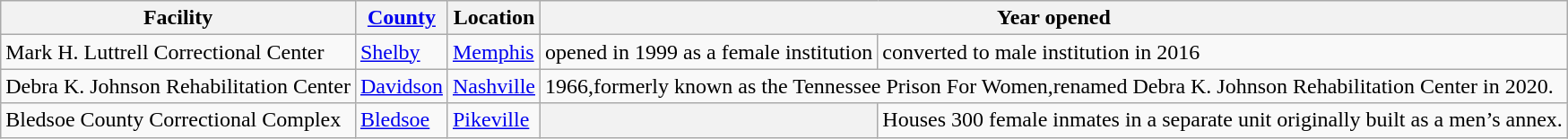<table class="wikitable sortable">
<tr>
<th>Facility</th>
<th><a href='#'>County</a></th>
<th>Location</th>
<th colspan="2">Year opened</th>
</tr>
<tr>
<td>Mark H. Luttrell Correctional Center</td>
<td><a href='#'>Shelby</a></td>
<td><a href='#'>Memphis</a></td>
<td>opened in 1999 as a female institution</td>
<td>converted to male institution in 2016</td>
</tr>
<tr>
<td>Debra K. Johnson Rehabilitation Center</td>
<td><a href='#'>Davidson</a></td>
<td><a href='#'>Nashville</a></td>
<td colspan="2">1966,formerly known as the Tennessee Prison For Women,renamed Debra K. Johnson Rehabilitation Center in 2020.</td>
</tr>
<tr>
<td>Bledsoe County Correctional Complex</td>
<td><a href='#'>Bledsoe</a></td>
<td><a href='#'>Pikeville</a></td>
<th></th>
<td>Houses 300 female inmates in a separate unit originally built as a men’s annex.</td>
</tr>
</table>
